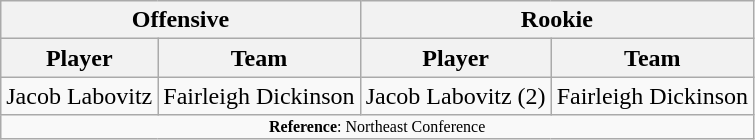<table class="wikitable">
<tr>
<th colspan="2">Offensive</th>
<th colspan="2">Rookie</th>
</tr>
<tr>
<th>Player</th>
<th>Team</th>
<th>Player</th>
<th>Team</th>
</tr>
<tr>
<td>Jacob Labovitz</td>
<td>Fairleigh Dickinson</td>
<td>Jacob Labovitz (2)</td>
<td>Fairleigh Dickinson</td>
</tr>
<tr>
<td colspan="12"  style="font-size:8pt; text-align:center;"><strong>Reference</strong>: Northeast Conference</td>
</tr>
</table>
